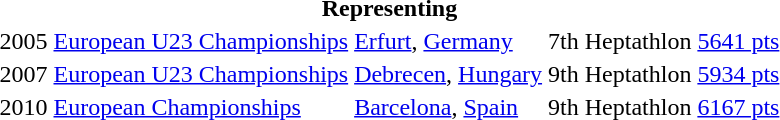<table>
<tr>
<th colspan="6">Representing </th>
</tr>
<tr>
<td>2005</td>
<td><a href='#'>European U23 Championships</a></td>
<td><a href='#'>Erfurt</a>, <a href='#'>Germany</a></td>
<td>7th</td>
<td>Heptathlon</td>
<td><a href='#'>5641 pts</a></td>
</tr>
<tr>
<td>2007</td>
<td><a href='#'>European U23 Championships</a></td>
<td><a href='#'>Debrecen</a>, <a href='#'>Hungary</a></td>
<td>9th</td>
<td>Heptathlon</td>
<td><a href='#'>5934 pts</a></td>
</tr>
<tr>
<td>2010</td>
<td><a href='#'>European Championships</a></td>
<td><a href='#'>Barcelona</a>, <a href='#'>Spain</a></td>
<td>9th</td>
<td>Heptathlon</td>
<td><a href='#'>6167 pts</a></td>
</tr>
</table>
